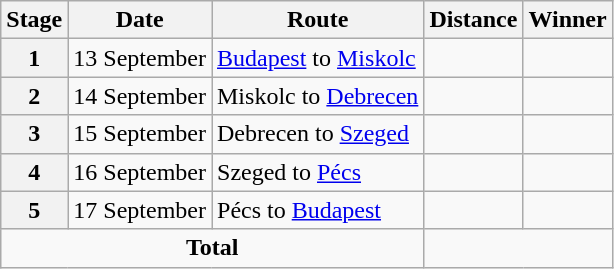<table class="wikitable">
<tr>
<th scope="col">Stage</th>
<th scope="col">Date</th>
<th scope="col">Route</th>
<th scope="col">Distance</th>
<th scope="col">Winner</th>
</tr>
<tr>
<th scope="col">1</th>
<td style="text-align:right;">13 September</td>
<td><a href='#'>Budapest</a> to <a href='#'>Miskolc</a></td>
<td></td>
<td></td>
</tr>
<tr>
<th scope="col">2</th>
<td style="text-align:right;">14 September</td>
<td>Miskolc to <a href='#'>Debrecen</a></td>
<td></td>
<td></td>
</tr>
<tr>
<th scope="col">3</th>
<td style="text-align:right;">15 September</td>
<td>Debrecen to <a href='#'>Szeged</a></td>
<td></td>
<td></td>
</tr>
<tr>
<th scope="col">4</th>
<td style="text-align:right;">16 September</td>
<td>Szeged to <a href='#'>Pécs</a></td>
<td></td>
<td></td>
</tr>
<tr>
<th scope="col">5</th>
<td style="text-align:right;">17 September</td>
<td>Pécs to <a href='#'>Budapest</a></td>
<td></td>
<td></td>
</tr>
<tr>
<td colspan="3" style="text-align:center"><strong>Total</strong></td>
<td colspan="2" style="text-align:center"><strong></strong></td>
</tr>
</table>
